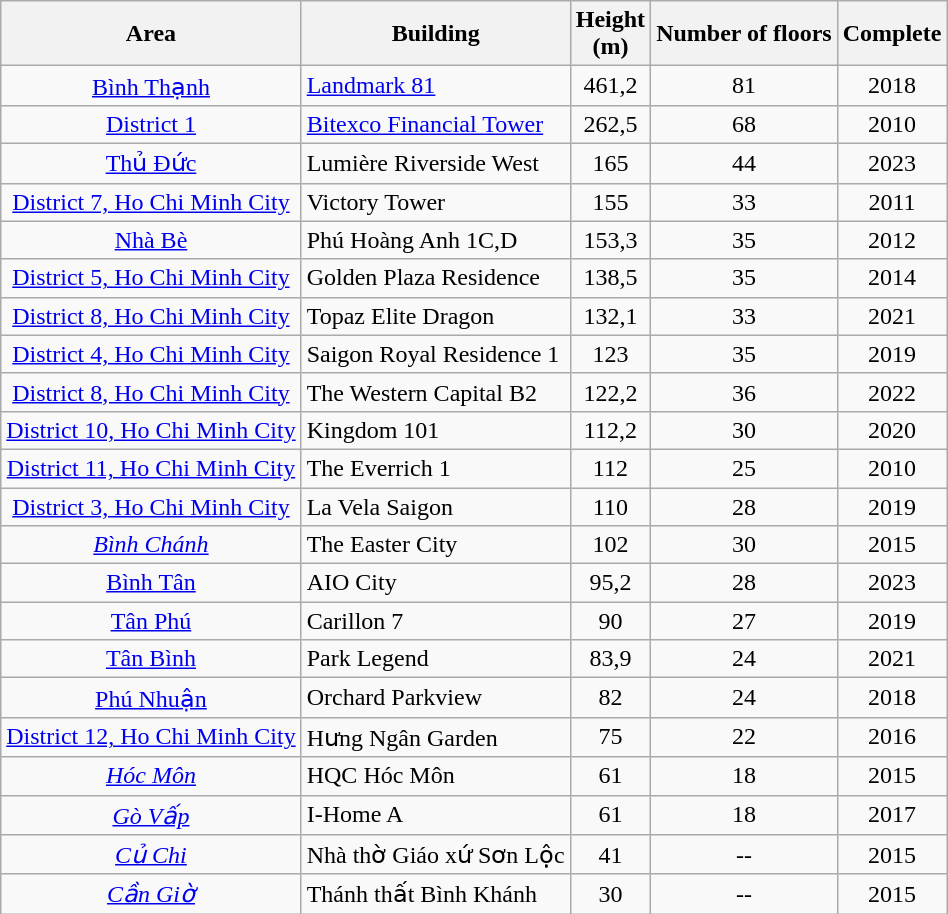<table class="wikitable sortable">
<tr>
<th>Area</th>
<th>Building</th>
<th>Height<br>(m)</th>
<th>Number of floors</th>
<th>Complete</th>
</tr>
<tr>
<td align="center"><a href='#'>Bình Thạnh</a></td>
<td><a href='#'>Landmark 81</a></td>
<td align="center">461,2</td>
<td align="center">81</td>
<td align="center">2018</td>
</tr>
<tr>
<td align="center"><a href='#'>District 1</a></td>
<td><a href='#'>Bitexco Financial Tower</a></td>
<td align="center">262,5</td>
<td align="center">68</td>
<td align="center">2010</td>
</tr>
<tr>
<td align="center"><a href='#'>Thủ Đức</a></td>
<td>Lumière Riverside West</td>
<td align="center">165</td>
<td align="center">44</td>
<td align="center">2023</td>
</tr>
<tr>
<td align="center"><a href='#'>District 7, Ho Chi Minh City</a></td>
<td>Victory Tower</td>
<td align="center">155</td>
<td align="center">33</td>
<td align="center">2011</td>
</tr>
<tr>
<td align="center"><a href='#'>Nhà Bè</a></td>
<td>Phú Hoàng Anh 1C,D</td>
<td align="center">153,3</td>
<td align="center">35</td>
<td align="center">2012</td>
</tr>
<tr>
<td align="center"><a href='#'>District 5, Ho Chi Minh City</a></td>
<td>Golden Plaza Residence</td>
<td align="center">138,5</td>
<td align="center">35</td>
<td align="center">2014</td>
</tr>
<tr>
<td align="center"><a href='#'>District 8, Ho Chi Minh City</a></td>
<td>Topaz Elite Dragon</td>
<td align="center">132,1</td>
<td align="center">33</td>
<td align="center">2021</td>
</tr>
<tr>
<td align="center"><a href='#'>District 4, Ho Chi Minh City</a></td>
<td>Saigon Royal Residence 1</td>
<td align="center">123</td>
<td align="center">35</td>
<td align="center">2019</td>
</tr>
<tr>
<td align="center"><a href='#'>District 8, Ho Chi Minh City</a></td>
<td>The Western Capital B2</td>
<td align="center">122,2</td>
<td align="center">36</td>
<td align="center">2022</td>
</tr>
<tr>
<td align="center"><a href='#'>District 10, Ho Chi Minh City</a></td>
<td>Kingdom 101</td>
<td align="center">112,2</td>
<td align="center">30</td>
<td align="center">2020</td>
</tr>
<tr>
<td align="center"><a href='#'>District 11, Ho Chi Minh City</a></td>
<td>The Everrich 1</td>
<td align="center">112</td>
<td align="center">25</td>
<td align="center">2010</td>
</tr>
<tr>
<td align="center"><a href='#'>District 3, Ho Chi Minh City</a></td>
<td>La Vela Saigon</td>
<td align="center">110</td>
<td align="center">28</td>
<td align="center">2019</td>
</tr>
<tr>
<td align="center"><em><a href='#'>Bình Chánh</a></em></td>
<td>The Easter City</td>
<td align="center">102</td>
<td align="center">30</td>
<td align="center">2015</td>
</tr>
<tr>
<td align="center"><a href='#'>Bình Tân</a></td>
<td>AIO City</td>
<td align="center">95,2</td>
<td align="center">28</td>
<td align="center">2023</td>
</tr>
<tr>
<td align="center"><a href='#'>Tân Phú</a></td>
<td>Carillon 7</td>
<td align="center">90</td>
<td align="center">27</td>
<td align="center">2019</td>
</tr>
<tr>
<td align="center"><a href='#'>Tân Bình</a></td>
<td>Park Legend</td>
<td align="center">83,9</td>
<td align="center">24</td>
<td align="center">2021</td>
</tr>
<tr>
<td align="center"><a href='#'>Phú Nhuận</a></td>
<td>Orchard Parkview</td>
<td align="center">82</td>
<td align="center">24</td>
<td align="center">2018</td>
</tr>
<tr>
<td align="center"><a href='#'>District 12, Ho Chi Minh City</a></td>
<td>Hưng Ngân Garden</td>
<td align="center">75</td>
<td align="center">22</td>
<td align="center">2016</td>
</tr>
<tr>
<td align="center"><em><a href='#'>Hóc Môn</a></em></td>
<td>HQC Hóc Môn</td>
<td align="center">61</td>
<td align="center">18</td>
<td align="center">2015</td>
</tr>
<tr>
<td align="center"><em><a href='#'>Gò Vấp</a></em></td>
<td>I-Home A</td>
<td align="center">61</td>
<td align="center">18</td>
<td align="center">2017</td>
</tr>
<tr>
<td align="center"><em><a href='#'>Củ Chi</a></em></td>
<td>Nhà thờ Giáo xứ Sơn Lộc</td>
<td align="center">41</td>
<td align="center">--</td>
<td align="center">2015</td>
</tr>
<tr>
<td align="center"><em><a href='#'>Cần Giờ</a></em></td>
<td>Thánh thất Bình Khánh</td>
<td align="center">30</td>
<td align="center">--</td>
<td align="center">2015</td>
</tr>
</table>
